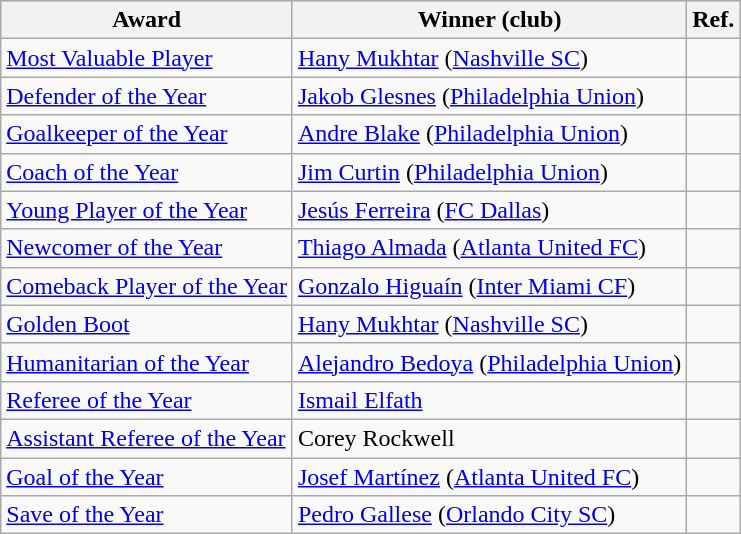<table class="wikitable">
<tr style="background:#cccccc;">
<th>Award</th>
<th>Winner (club)</th>
<th>Ref.</th>
</tr>
<tr>
<td><a href='#'>Most Valuable Player</a></td>
<td><a href='#'>Hany Mukhtar</a> (<a href='#'>Nashville SC</a>)</td>
<td style="text-align: center;"></td>
</tr>
<tr>
<td><a href='#'>Defender of the Year</a></td>
<td><a href='#'>Jakob Glesnes</a> (<a href='#'>Philadelphia Union</a>)</td>
<td style="text-align: center;"></td>
</tr>
<tr>
<td><a href='#'>Goalkeeper of the Year</a></td>
<td><a href='#'>Andre Blake</a> (<a href='#'>Philadelphia Union</a>)</td>
<td style="text-align: center;"></td>
</tr>
<tr>
<td><a href='#'>Coach of the Year</a></td>
<td><a href='#'>Jim Curtin</a> (<a href='#'>Philadelphia Union</a>)</td>
<td style="text-align: center;"></td>
</tr>
<tr>
<td><a href='#'>Young Player of the Year</a></td>
<td><a href='#'>Jesús Ferreira</a> (<a href='#'>FC Dallas</a>)</td>
<td style="text-align: center;"></td>
</tr>
<tr>
<td><a href='#'>Newcomer of the Year</a></td>
<td><a href='#'>Thiago Almada</a> (<a href='#'>Atlanta United FC</a>)</td>
<td style="text-align: center;"></td>
</tr>
<tr>
<td><a href='#'>Comeback Player of the Year</a></td>
<td><a href='#'>Gonzalo Higuaín</a> (<a href='#'>Inter Miami CF</a>)</td>
<td style="text-align: center;"></td>
</tr>
<tr>
<td><a href='#'>Golden Boot</a></td>
<td><a href='#'>Hany Mukhtar</a> (<a href='#'>Nashville SC</a>)</td>
<td style="text-align: center;"></td>
</tr>
<tr>
<td><a href='#'>Humanitarian of the Year</a></td>
<td><a href='#'>Alejandro Bedoya</a> (<a href='#'>Philadelphia Union</a>)</td>
<td style="text-align: center;"></td>
</tr>
<tr>
<td><a href='#'>Referee of the Year</a></td>
<td><a href='#'>Ismail Elfath</a></td>
<td style="text-align: center;"></td>
</tr>
<tr>
<td><a href='#'>Assistant Referee of the Year</a></td>
<td>Corey Rockwell</td>
<td style="text-align: center;"></td>
</tr>
<tr>
<td><a href='#'>Goal of the Year</a></td>
<td><a href='#'>Josef Martínez</a> (<a href='#'>Atlanta United FC</a>)</td>
<td style="text-align:center;"></td>
</tr>
<tr>
<td><a href='#'>Save of the Year</a></td>
<td><a href='#'>Pedro Gallese</a> (<a href='#'>Orlando City SC</a>)</td>
<td style="text-align: center;"></td>
</tr>
</table>
